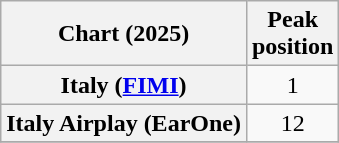<table class="wikitable sortable plainrowheaders" style="text-align:center;">
<tr>
<th scope="col">Chart (2025)</th>
<th scope="col">Peak<br>position</th>
</tr>
<tr>
<th scope="row">Italy (<a href='#'>FIMI</a>)</th>
<td>1</td>
</tr>
<tr>
<th scope="row">Italy Airplay (EarOne)</th>
<td>12</td>
</tr>
<tr>
</tr>
</table>
